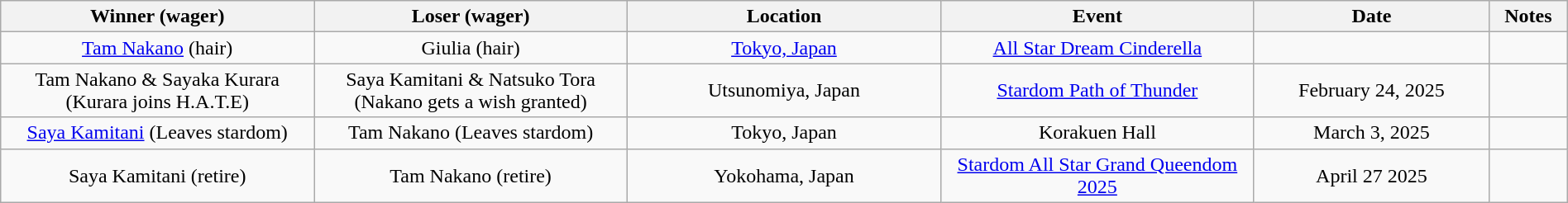<table class="wikitable sortable" width=100%  style="text-align: center">
<tr>
<th width=20% scope="col">Winner (wager)</th>
<th width=20% scope="col">Loser (wager)</th>
<th width=20% scope="col">Location</th>
<th width=20% scope="col">Event</th>
<th width=15% scope="col">Date</th>
<th width=20% scope=“col”>Notes</th>
</tr>
<tr>
<td><a href='#'>Tam Nakano</a> (hair)</td>
<td>Giulia  (hair)</td>
<td><a href='#'>Tokyo, Japan</a></td>
<td><a href='#'>All Star Dream Cinderella</a></td>
<td></td>
<td></td>
</tr>
<tr>
<td>Tam Nakano & Sayaka Kurara (Kurara joins H.A.T.E)</td>
<td>Saya Kamitani & Natsuko Tora (Nakano gets a wish granted)</td>
<td>Utsunomiya, Japan</td>
<td><a href='#'>Stardom Path of Thunder</a></td>
<td>February 24, 2025</td>
<td></td>
</tr>
<tr>
<td><a href='#'>Saya Kamitani</a> (Leaves stardom)</td>
<td>Tam Nakano (Leaves stardom)</td>
<td>Tokyo, Japan</td>
<td>Korakuen Hall</td>
<td>March 3, 2025</td>
<td></td>
</tr>
<tr>
<td>Saya Kamitani (retire)</td>
<td>Tam Nakano (retire)</td>
<td>Yokohama, Japan</td>
<td><a href='#'>Stardom All Star Grand Queendom 2025</a></td>
<td>April 27 2025</td>
<td></td>
</tr>
</table>
